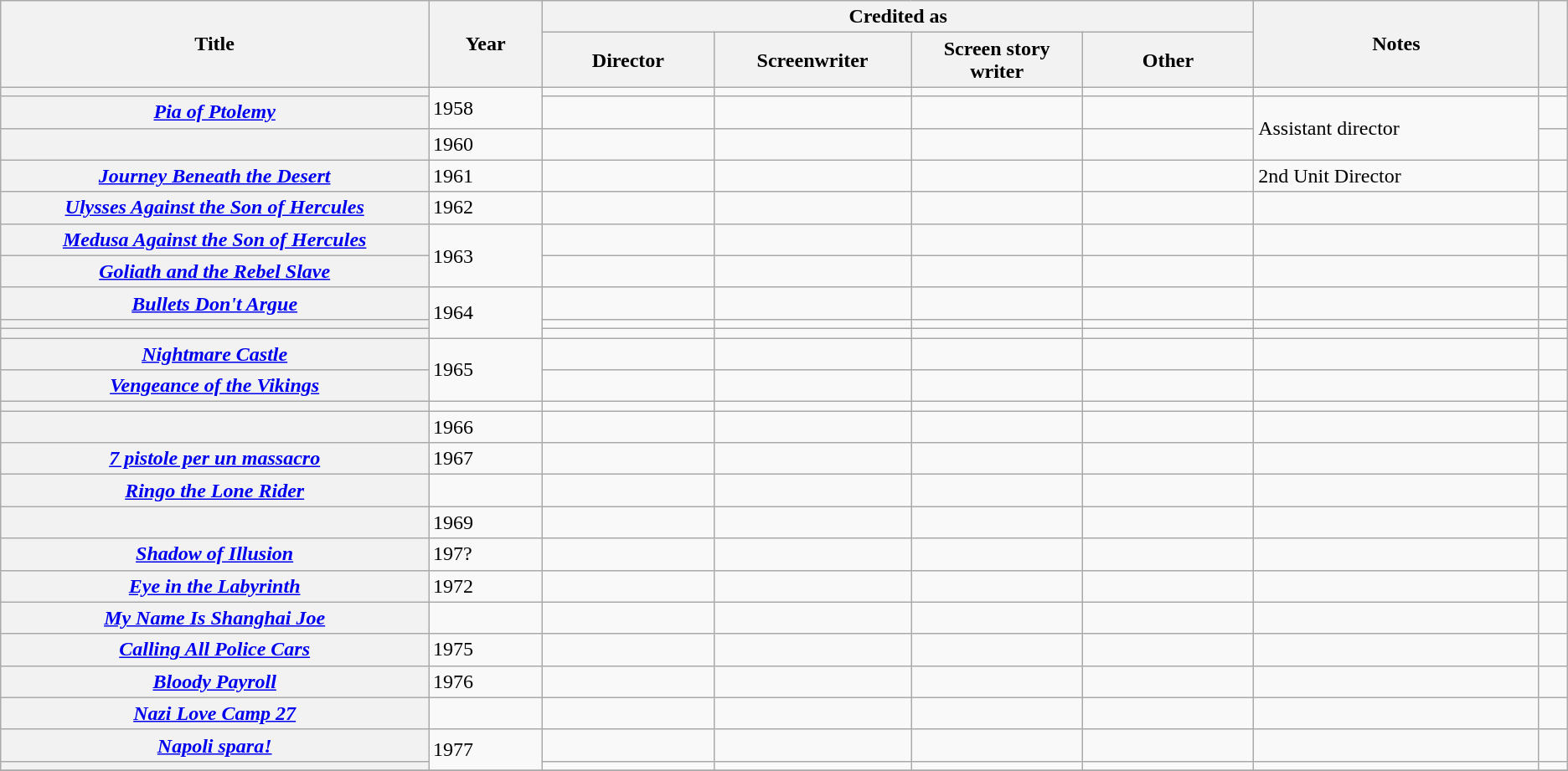<table class="wikitable sortable plainrowheaders">
<tr>
<th width="15%" rowspan="2" scope="col">Title</th>
<th width="4%" rowspan="2" scope="col">Year</th>
<th colspan="4" scope="col">Credited as</th>
<th width="10%" rowspan="2" scope="col" class="unsortable">Notes</th>
<th width="1%" rowspan="2" scope="col" class="unsortable"></th>
</tr>
<tr>
<th width=6%>Director</th>
<th width=6%>Screenwriter</th>
<th width=6%>Screen story writer</th>
<th width=6%>Other</th>
</tr>
<tr>
<th scope="row"></th>
<td rowspan="2">1958</td>
<td></td>
<td></td>
<td></td>
<td></td>
<td></td>
<td style="text-align:center;"></td>
</tr>
<tr>
<th scope="row"><em><a href='#'>Pia of Ptolemy</a></em></th>
<td></td>
<td></td>
<td></td>
<td></td>
<td rowspan="2">Assistant director</td>
<td style="text-align:center;"></td>
</tr>
<tr>
<th scope="row"></th>
<td>1960</td>
<td></td>
<td></td>
<td></td>
<td></td>
<td style="text-align:center;"></td>
</tr>
<tr>
<th scope="row"><em><a href='#'>Journey Beneath the Desert</a></em></th>
<td>1961</td>
<td></td>
<td></td>
<td></td>
<td></td>
<td>2nd Unit Director</td>
<td style="text-align:center;"></td>
</tr>
<tr>
<th scope="row"><em><a href='#'>Ulysses Against the Son of Hercules</a></em></th>
<td>1962</td>
<td></td>
<td></td>
<td></td>
<td></td>
<td></td>
<td style="text-align:center;"></td>
</tr>
<tr>
<th scope="row"><em><a href='#'>Medusa Against the Son of Hercules</a></em></th>
<td rowspan="2">1963</td>
<td></td>
<td></td>
<td></td>
<td></td>
<td></td>
<td style="text-align:center;"></td>
</tr>
<tr>
<th scope="row"><em><a href='#'>Goliath and the Rebel Slave</a></em></th>
<td></td>
<td></td>
<td></td>
<td></td>
<td></td>
<td style="text-align:center;"></td>
</tr>
<tr>
<th scope="row"><em><a href='#'>Bullets Don't Argue</a></em></th>
<td rowspan="3">1964</td>
<td></td>
<td></td>
<td></td>
<td></td>
<td></td>
<td style="text-align:center;"></td>
</tr>
<tr>
<th scope="row"></th>
<td></td>
<td></td>
<td></td>
<td></td>
<td></td>
<td style="text-align:center;"></td>
</tr>
<tr>
<th scope="row"></th>
<td></td>
<td></td>
<td></td>
<td></td>
<td></td>
<td style="text-align:center;"></td>
</tr>
<tr>
<th scope="row"><em><a href='#'>Nightmare Castle</a></em></th>
<td rowspan="2">1965</td>
<td></td>
<td></td>
<td></td>
<td></td>
<td></td>
<td style="text-align:center;"></td>
</tr>
<tr>
<th scope="row"><em><a href='#'>Vengeance of the Vikings</a></em></th>
<td></td>
<td></td>
<td></td>
<td></td>
<td></td>
<td style="text-align:center;"></td>
</tr>
<tr>
<th scope="row"></th>
<td></td>
<td></td>
<td></td>
<td></td>
<td></td>
<td></td>
<td style="text-align:center;"></td>
</tr>
<tr>
<th scope="row"><em></em></th>
<td>1966</td>
<td></td>
<td></td>
<td></td>
<td></td>
<td></td>
<td style="text-align:center;"></td>
</tr>
<tr>
<th scope="row"><em><a href='#'>7 pistole per un massacro</a></em></th>
<td>1967</td>
<td></td>
<td></td>
<td></td>
<td></td>
<td></td>
<td style="text-align:center;"></td>
</tr>
<tr>
<th scope="row"><em><a href='#'>Ringo the Lone Rider</a></em></th>
<td></td>
<td></td>
<td></td>
<td></td>
<td></td>
<td></td>
<td style="text-align:center;"></td>
</tr>
<tr>
<th scope="row"><em></em></th>
<td>1969</td>
<td></td>
<td></td>
<td></td>
<td></td>
<td></td>
<td style="text-align:center;"></td>
</tr>
<tr>
<th scope="row"><em><a href='#'>Shadow of Illusion</a></em></th>
<td>197?</td>
<td></td>
<td></td>
<td></td>
<td></td>
<td></td>
<td style="text-align:center;"></td>
</tr>
<tr>
<th scope="row"><em><a href='#'>Eye in the Labyrinth</a></em></th>
<td>1972</td>
<td></td>
<td></td>
<td></td>
<td></td>
<td></td>
<td style="text-align:center;"></td>
</tr>
<tr>
<th scope="row"><em><a href='#'>My Name Is Shanghai Joe</a></em></th>
<td></td>
<td></td>
<td></td>
<td></td>
<td></td>
<td></td>
<td style="text-align:center;"></td>
</tr>
<tr>
<th scope="row"><em><a href='#'>Calling All Police Cars</a></em></th>
<td>1975</td>
<td></td>
<td></td>
<td></td>
<td></td>
<td></td>
<td style="text-align:center;"></td>
</tr>
<tr>
<th scope="row"><em><a href='#'>Bloody Payroll</a></em></th>
<td>1976</td>
<td></td>
<td></td>
<td></td>
<td></td>
<td></td>
<td style="text-align:center;"></td>
</tr>
<tr>
<th scope="row"><em><a href='#'>Nazi Love Camp 27</a></em></th>
<td></td>
<td></td>
<td></td>
<td></td>
<td></td>
<td></td>
<td style="text-align:center;"></td>
</tr>
<tr>
<th scope="row"><em><a href='#'>Napoli spara!</a></em></th>
<td rowspan="2">1977</td>
<td></td>
<td></td>
<td></td>
<td></td>
<td></td>
<td style="text-align:center;"></td>
</tr>
<tr>
<th scope="row"></th>
<td></td>
<td></td>
<td></td>
<td></td>
<td></td>
<td style="text-align:center;"></td>
</tr>
<tr>
</tr>
</table>
